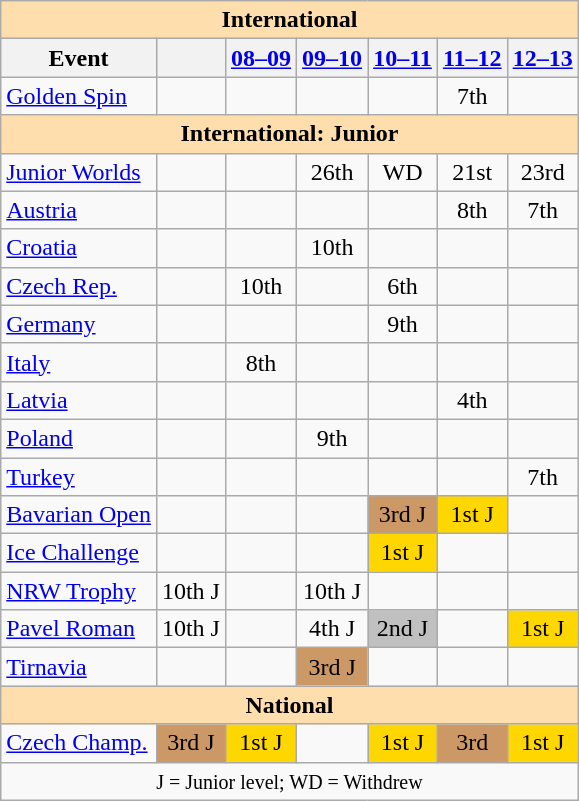<table class="wikitable" style="text-align:center">
<tr>
<th style="background-color: #ffdead; " colspan=7 align=center>International</th>
</tr>
<tr>
<th>Event</th>
<th></th>
<th><a href='#'>08–09</a></th>
<th><a href='#'>09–10</a></th>
<th><a href='#'>10–11</a></th>
<th><a href='#'>11–12</a></th>
<th><a href='#'>12–13</a></th>
</tr>
<tr>
<td align=left><a href='#'>Golden Spin</a></td>
<td></td>
<td></td>
<td></td>
<td></td>
<td>7th</td>
<td></td>
</tr>
<tr>
<th style="background-color: #ffdead; " colspan=7 align=center>International: Junior</th>
</tr>
<tr>
<td align=left><a href='#'>Junior Worlds</a></td>
<td></td>
<td></td>
<td>26th</td>
<td>WD</td>
<td>21st</td>
<td>23rd</td>
</tr>
<tr>
<td align=left> <a href='#'>Austria</a></td>
<td></td>
<td></td>
<td></td>
<td></td>
<td>8th</td>
<td>7th</td>
</tr>
<tr>
<td align=left> <a href='#'>Croatia</a></td>
<td></td>
<td></td>
<td>10th</td>
<td></td>
<td></td>
<td></td>
</tr>
<tr>
<td align=left> <a href='#'>Czech Rep.</a></td>
<td></td>
<td>10th</td>
<td></td>
<td>6th</td>
<td></td>
<td></td>
</tr>
<tr>
<td align=left> <a href='#'>Germany</a></td>
<td></td>
<td></td>
<td></td>
<td>9th</td>
<td></td>
<td></td>
</tr>
<tr>
<td align=left> <a href='#'>Italy</a></td>
<td></td>
<td>8th</td>
<td></td>
<td></td>
<td></td>
<td></td>
</tr>
<tr>
<td align=left> <a href='#'>Latvia</a></td>
<td></td>
<td></td>
<td></td>
<td></td>
<td>4th</td>
<td></td>
</tr>
<tr>
<td align=left> <a href='#'>Poland</a></td>
<td></td>
<td></td>
<td>9th</td>
<td></td>
<td></td>
<td></td>
</tr>
<tr>
<td align=left> <a href='#'>Turkey</a></td>
<td></td>
<td></td>
<td></td>
<td></td>
<td></td>
<td>7th</td>
</tr>
<tr>
<td align=left><a href='#'>Bavarian Open</a></td>
<td></td>
<td></td>
<td></td>
<td bgcolor=cc9966>3rd J</td>
<td bgcolor=gold>1st J</td>
<td></td>
</tr>
<tr>
<td align=left><a href='#'>Ice Challenge</a></td>
<td></td>
<td></td>
<td></td>
<td bgcolor=gold>1st J</td>
<td></td>
<td></td>
</tr>
<tr>
<td align=left><a href='#'>NRW Trophy</a></td>
<td>10th J</td>
<td></td>
<td>10th J</td>
<td></td>
<td></td>
<td></td>
</tr>
<tr>
<td align=left><a href='#'>Pavel Roman</a></td>
<td>10th J</td>
<td></td>
<td>4th J</td>
<td bgcolor=silver>2nd J</td>
<td></td>
<td bgcolor=gold>1st J</td>
</tr>
<tr>
<td align=left><a href='#'>Tirnavia</a></td>
<td></td>
<td></td>
<td bgcolor=cc9966>3rd J</td>
<td></td>
<td></td>
<td></td>
</tr>
<tr>
<th style="background-color: #ffdead; " colspan=7 align=center>National</th>
</tr>
<tr>
<td align=left><a href='#'>Czech Champ.</a></td>
<td bgcolor=cc9966>3rd J</td>
<td bgcolor=gold>1st J</td>
<td></td>
<td bgcolor=gold>1st J</td>
<td bgcolor=cc9966>3rd</td>
<td bgcolor=gold>1st J</td>
</tr>
<tr>
<td colspan=7 align=center><small> J = Junior level; WD = Withdrew </small></td>
</tr>
</table>
